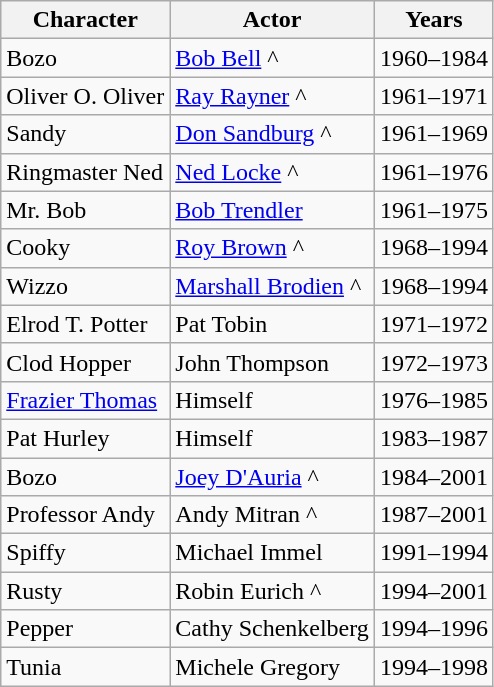<table class="wikitable">
<tr>
<th>Character</th>
<th>Actor</th>
<th>Years</th>
</tr>
<tr>
<td>Bozo</td>
<td><a href='#'>Bob Bell</a> ^</td>
<td>1960–1984</td>
</tr>
<tr>
<td>Oliver O. Oliver</td>
<td><a href='#'>Ray Rayner</a> ^</td>
<td>1961–1971</td>
</tr>
<tr>
<td>Sandy</td>
<td><a href='#'>Don Sandburg</a> ^</td>
<td>1961–1969</td>
</tr>
<tr>
<td>Ringmaster Ned</td>
<td><a href='#'>Ned Locke</a> ^</td>
<td>1961–1976</td>
</tr>
<tr>
<td>Mr. Bob</td>
<td><a href='#'>Bob Trendler</a></td>
<td>1961–1975</td>
</tr>
<tr>
<td>Cooky</td>
<td><a href='#'>Roy Brown</a> ^</td>
<td>1968–1994</td>
</tr>
<tr>
<td>Wizzo</td>
<td><a href='#'>Marshall Brodien</a> ^</td>
<td>1968–1994</td>
</tr>
<tr>
<td>Elrod T. Potter</td>
<td>Pat Tobin</td>
<td>1971–1972</td>
</tr>
<tr>
<td>Clod Hopper</td>
<td>John Thompson</td>
<td>1972–1973</td>
</tr>
<tr>
<td><a href='#'>Frazier Thomas</a></td>
<td>Himself</td>
<td>1976–1985</td>
</tr>
<tr>
<td>Pat Hurley</td>
<td>Himself</td>
<td>1983–1987</td>
</tr>
<tr>
<td>Bozo</td>
<td><a href='#'>Joey D'Auria</a> ^</td>
<td>1984–2001</td>
</tr>
<tr>
<td>Professor Andy</td>
<td>Andy Mitran ^</td>
<td>1987–2001</td>
</tr>
<tr>
<td>Spiffy</td>
<td>Michael Immel</td>
<td>1991–1994</td>
</tr>
<tr>
<td>Rusty</td>
<td>Robin Eurich ^</td>
<td>1994–2001</td>
</tr>
<tr>
<td>Pepper</td>
<td>Cathy Schenkelberg</td>
<td>1994–1996</td>
</tr>
<tr>
<td>Tunia</td>
<td>Michele Gregory</td>
<td>1994–1998</td>
</tr>
</table>
